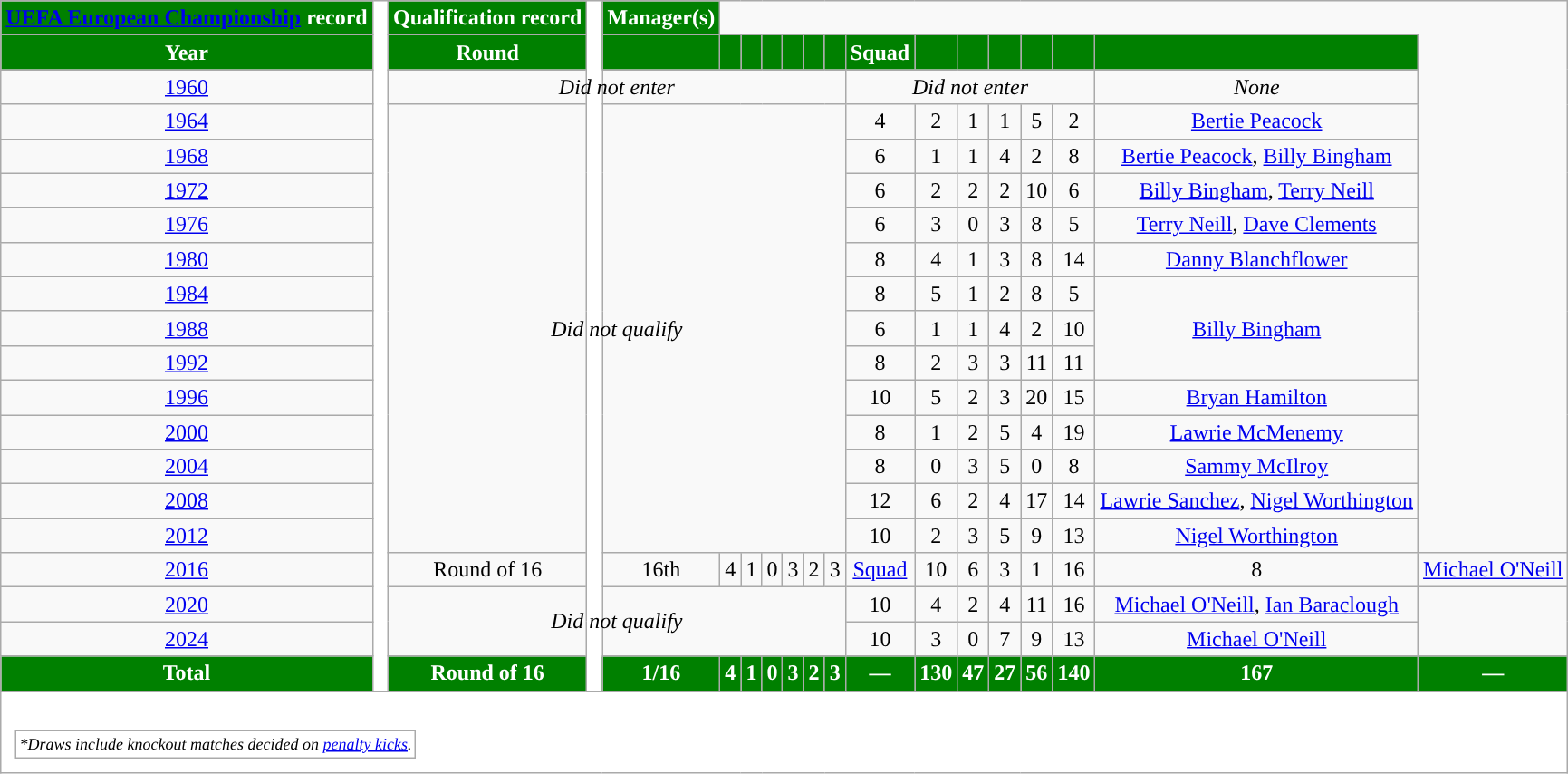<table class="wikitable" style="text-align:center;">
<tr>
<th style="background-color:#008000; color:white; "><a href='#'>UEFA European Championship</a> record</th>
<th style="width:1%;background:white" rowspan="20"></th>
<th style="background-color:#008000; color:white; ">Qualification record</th>
<th style="width:1%;background:white" rowspan="20"></th>
<th style="background-color:#008000; color:white; ">Manager(s)</th>
</tr>
<tr>
<th style="background-color:#008000; color:white; ">Year</th>
<th style="background-color:#008000; color:white; ">Round</th>
<th style="background-color:#008000; color:white; "></th>
<th style="background-color:#008000; color:white; "></th>
<th style="background-color:#008000; color:white; "></th>
<th style="background-color:#008000; color:white; "></th>
<th style="background-color:#008000; color:white; "></th>
<th style="background-color:#008000; color:white; "></th>
<th style="background-color:#008000; color:white; "></th>
<th style="background-color:#008000; color:white; ">Squad</th>
<th style="background-color:#008000; color:white; "></th>
<th style="background-color:#008000; color:white; "></th>
<th style="background-color:#008000; color:white; "></th>
<th style="background-color:#008000; color:white; "></th>
<th style="background-color:#008000; color:white; "></th>
<th style="background-color:#008000; color:white; "></th>
</tr>
<tr>
<td scope="row"> <a href='#'>1960</a></td>
<td colspan=9><em>Did not enter</em></td>
<td colspan=6><em>Did not enter</em></td>
<td><em>None</em></td>
</tr>
<tr>
<td scope="row"> <a href='#'>1964</a></td>
<td colspan=9 rowspan=13><em>Did not qualify</em></td>
<td>4</td>
<td>2</td>
<td>1</td>
<td>1</td>
<td>5</td>
<td>2</td>
<td><a href='#'>Bertie Peacock</a></td>
</tr>
<tr>
<td scope="row"> <a href='#'>1968</a></td>
<td>6</td>
<td>1</td>
<td>1</td>
<td>4</td>
<td>2</td>
<td>8</td>
<td><a href='#'>Bertie Peacock</a>, <a href='#'>Billy Bingham</a></td>
</tr>
<tr>
<td scope="row"> <a href='#'>1972</a></td>
<td>6</td>
<td>2</td>
<td>2</td>
<td>2</td>
<td>10</td>
<td>6</td>
<td><a href='#'>Billy Bingham</a>, <a href='#'>Terry Neill</a></td>
</tr>
<tr>
<td scope="row"> <a href='#'>1976</a></td>
<td>6</td>
<td>3</td>
<td>0</td>
<td>3</td>
<td>8</td>
<td>5</td>
<td><a href='#'>Terry Neill</a>, <a href='#'>Dave Clements</a></td>
</tr>
<tr>
<td scope="row"> <a href='#'>1980</a></td>
<td>8</td>
<td>4</td>
<td>1</td>
<td>3</td>
<td>8</td>
<td>14</td>
<td><a href='#'>Danny Blanchflower</a></td>
</tr>
<tr>
<td scope="row"> <a href='#'>1984</a></td>
<td>8</td>
<td>5</td>
<td>1</td>
<td>2</td>
<td>8</td>
<td>5</td>
<td rowspan=3><a href='#'>Billy Bingham</a></td>
</tr>
<tr>
<td scope="row"> <a href='#'>1988</a></td>
<td>6</td>
<td>1</td>
<td>1</td>
<td>4</td>
<td>2</td>
<td>10</td>
</tr>
<tr>
<td scope="row"> <a href='#'>1992</a></td>
<td>8</td>
<td>2</td>
<td>3</td>
<td>3</td>
<td>11</td>
<td>11</td>
</tr>
<tr>
<td scope="row"> <a href='#'>1996</a></td>
<td>10</td>
<td>5</td>
<td>2</td>
<td>3</td>
<td>20</td>
<td>15</td>
<td><a href='#'>Bryan Hamilton</a></td>
</tr>
<tr>
<td scope="row">  <a href='#'>2000</a></td>
<td>8</td>
<td>1</td>
<td>2</td>
<td>5</td>
<td>4</td>
<td>19</td>
<td><a href='#'>Lawrie McMenemy</a></td>
</tr>
<tr>
<td scope="row"> <a href='#'>2004</a></td>
<td>8</td>
<td>0</td>
<td>3</td>
<td>5</td>
<td>0</td>
<td>8</td>
<td><a href='#'>Sammy McIlroy</a></td>
</tr>
<tr>
<td scope="row">  <a href='#'>2008</a></td>
<td>12</td>
<td>6</td>
<td>2</td>
<td>4</td>
<td>17</td>
<td>14</td>
<td><a href='#'>Lawrie Sanchez</a>, <a href='#'>Nigel Worthington</a></td>
</tr>
<tr>
<td scope="row">  <a href='#'>2012</a></td>
<td>10</td>
<td>2</td>
<td>3</td>
<td>5</td>
<td>9</td>
<td>13</td>
<td><a href='#'>Nigel Worthington</a></td>
</tr>
<tr>
<td scope="row"> <a href='#'>2016</a></td>
<td>Round of 16</td>
<td>16th</td>
<td>4</td>
<td>1</td>
<td>0</td>
<td>3</td>
<td>2</td>
<td>3</td>
<td><a href='#'>Squad</a></td>
<td>10</td>
<td>6</td>
<td>3</td>
<td>1</td>
<td>16</td>
<td>8</td>
<td><a href='#'>Michael O'Neill</a></td>
</tr>
<tr>
<td scope="row"> <a href='#'>2020</a></td>
<td colspan=9 rowspan=2><em>Did not qualify</em></td>
<td>10</td>
<td>4</td>
<td>2</td>
<td>4</td>
<td>11</td>
<td>16</td>
<td><a href='#'>Michael O'Neill</a>, <a href='#'>Ian Baraclough</a></td>
</tr>
<tr>
<td scope="row"> <a href='#'>2024</a></td>
<td>10</td>
<td>3</td>
<td>0</td>
<td>7</td>
<td>9</td>
<td>13</td>
<td><a href='#'>Michael O'Neill</a></td>
</tr>
<tr>
<th style="background-color:#008000; color:white; "><strong>Total</strong></th>
<th style="background-color:#008000; color:white; "><strong>Round of 16</strong></th>
<th style="background-color:#008000; color:white; "><strong>1/16</strong></th>
<th style="background-color:#008000; color:white; "><strong>4</strong></th>
<th style="background-color:#008000; color:white; "><strong>1</strong></th>
<th style="background-color:#008000; color:white; "><strong>0</strong></th>
<th style="background-color:#008000; color:white; "><strong>3</strong></th>
<th style="background-color:#008000; color:white; "><strong>2</strong></th>
<th style="background-color:#008000; color:white; "><strong>3</strong></th>
<th style="background-color:#008000; color:white; ">—</th>
<th style="background-color:#008000; color:white; "><strong>130</strong></th>
<th style="background-color:#008000; color:white; "><strong>47</strong></th>
<th style="background-color:#008000; color:white; "><strong>27</strong></th>
<th style="background-color:#008000; color:white; "><strong>56</strong></th>
<th style="background-color:#008000; color:white; "><strong>140</strong></th>
<th style="background-color:#008000; color:white; "><strong>167</strong></th>
<th style="background-color:#008000; color:white; ">—</th>
</tr>
<tr>
<td colspan="99" style="background:white;padding:.5em"><br><table>
<tr>
<td style="font-size:12px"><em>*Draws include knockout matches decided on <a href='#'>penalty kicks</a>.</em></td>
</tr>
</table>
</td>
</tr>
</table>
